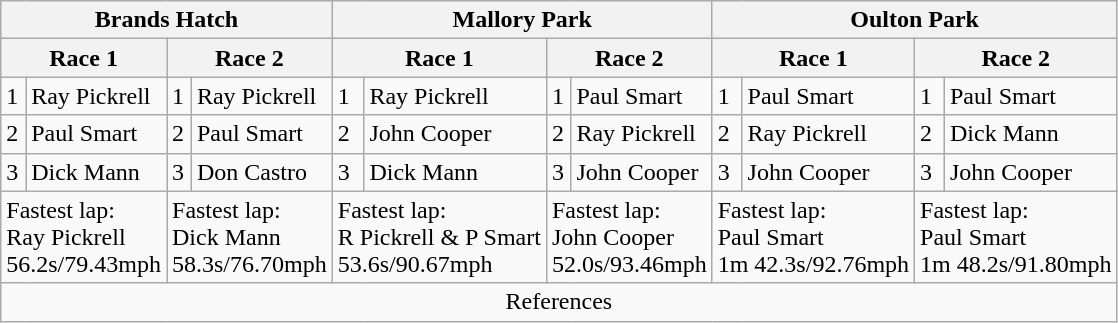<table class="wikitable">
<tr>
<th colspan=4>Brands Hatch</th>
<th colspan=4>Mallory Park</th>
<th colspan=4>Oulton Park</th>
</tr>
<tr>
<th colspan=2>Race 1</th>
<th colspan=2>Race 2</th>
<th colspan=2>Race 1</th>
<th colspan=2>Race 2</th>
<th colspan=2>Race 1</th>
<th colspan=2>Race 2</th>
</tr>
<tr>
<td>1</td>
<td>Ray Pickrell</td>
<td>1</td>
<td>Ray Pickrell</td>
<td>1</td>
<td>Ray Pickrell</td>
<td>1</td>
<td>Paul Smart</td>
<td>1</td>
<td>Paul Smart</td>
<td>1</td>
<td>Paul Smart</td>
</tr>
<tr>
<td>2</td>
<td>Paul Smart</td>
<td>2</td>
<td>Paul Smart</td>
<td>2</td>
<td>John Cooper</td>
<td>2</td>
<td>Ray Pickrell</td>
<td>2</td>
<td>Ray Pickrell</td>
<td>2</td>
<td>Dick Mann</td>
</tr>
<tr>
<td>3</td>
<td>Dick Mann</td>
<td>3</td>
<td>Don Castro</td>
<td>3</td>
<td>Dick Mann</td>
<td>3</td>
<td>John Cooper</td>
<td>3</td>
<td>John Cooper</td>
<td>3</td>
<td>John Cooper</td>
</tr>
<tr>
<td colspan=2>Fastest lap:<br>Ray Pickrell<br>56.2s/79.43mph</td>
<td colspan=2>Fastest lap:<br>Dick Mann<br>58.3s/76.70mph</td>
<td colspan=2>Fastest lap:<br>R Pickrell & P Smart<br>53.6s/90.67mph</td>
<td colspan=2>Fastest lap:<br>John Cooper<br>52.0s/93.46mph</td>
<td colspan=2>Fastest lap:<br>Paul Smart<br>1m 42.3s/92.76mph</td>
<td colspan=2>Fastest lap:<br>Paul Smart<br>1m 48.2s/91.80mph</td>
</tr>
<tr>
<td colspan=12 align="center">References</td>
</tr>
</table>
